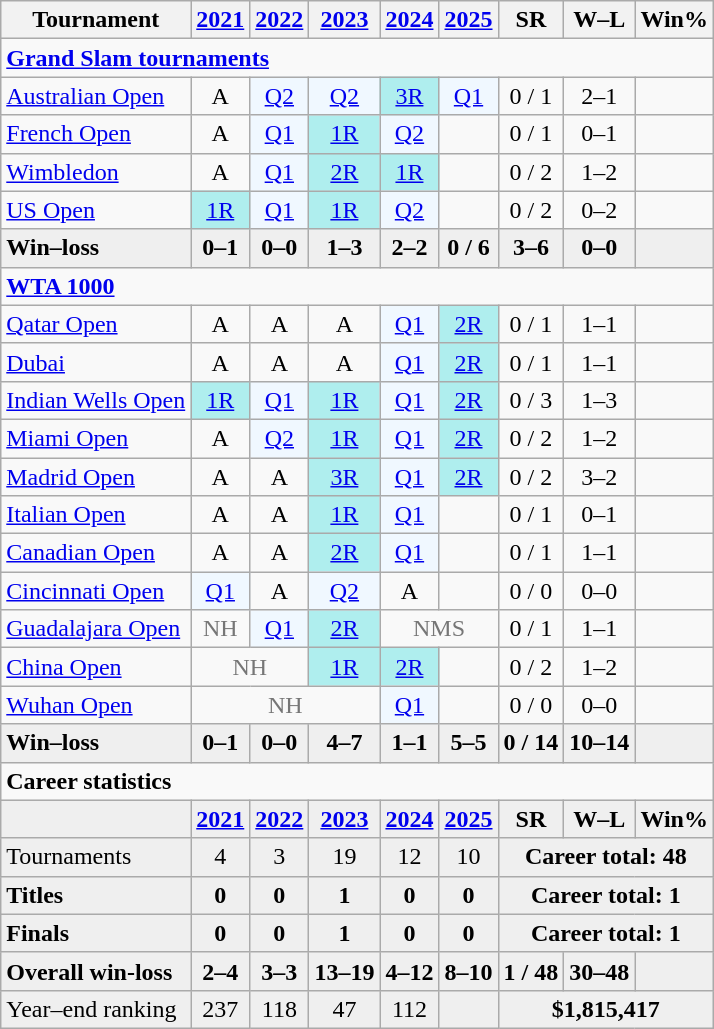<table class="wikitable" style="text-align:center">
<tr>
<th>Tournament</th>
<th><a href='#'>2021</a></th>
<th><a href='#'>2022</a></th>
<th><a href='#'>2023</a></th>
<th><a href='#'>2024</a></th>
<th><a href='#'>2025</a></th>
<th>SR</th>
<th>W–L</th>
<th>Win%</th>
</tr>
<tr>
<td colspan="9" align="left"><strong><a href='#'>Grand Slam tournaments</a></strong></td>
</tr>
<tr>
<td align="left"><a href='#'>Australian Open</a></td>
<td>A</td>
<td bgcolor="f0f8ff"><a href='#'>Q2</a></td>
<td bgcolor="f0f8ff"><a href='#'>Q2</a></td>
<td bgcolor=afeeee><a href='#'>3R</a></td>
<td bgcolor="f0f8ff"><a href='#'>Q1</a></td>
<td>0 / 1</td>
<td>2–1</td>
<td></td>
</tr>
<tr>
<td align="left"><a href='#'>French Open</a></td>
<td>A</td>
<td bgcolor=f0f8ff><a href='#'>Q1</a></td>
<td bgcolor=afeeee><a href='#'>1R</a></td>
<td bgcolor=f0f8ff><a href='#'>Q2</a></td>
<td></td>
<td>0 / 1</td>
<td>0–1</td>
<td></td>
</tr>
<tr>
<td align="left"><a href='#'>Wimbledon</a></td>
<td>A</td>
<td bgcolor=f0f8ff><a href='#'>Q1</a></td>
<td bgcolor=afeeee><a href='#'>2R</a></td>
<td bgcolor=afeeee><a href='#'>1R</a></td>
<td></td>
<td>0 / 2</td>
<td>1–2</td>
<td></td>
</tr>
<tr>
<td align="left"><a href='#'>US Open</a></td>
<td bgcolor=afeeee><a href='#'>1R</a></td>
<td bgcolor=f0f8ff><a href='#'>Q1</a></td>
<td bgcolor=afeeee><a href='#'>1R</a></td>
<td bgcolor=f0f8ff><a href='#'>Q2</a></td>
<td></td>
<td>0 / 2</td>
<td>0–2</td>
<td></td>
</tr>
<tr style="background:#efefef;font-weight:bold">
<td align="left">Win–loss</td>
<td>0–1</td>
<td>0–0</td>
<td>1–3</td>
<td>2–2</td>
<td>0 / 6</td>
<td>3–6</td>
<td>0–0</td>
<td></td>
</tr>
<tr>
<td colspan="9" align="left"><strong><a href='#'>WTA 1000</a></strong></td>
</tr>
<tr>
<td align="left"><a href='#'>Qatar Open</a></td>
<td>A</td>
<td>A</td>
<td>A</td>
<td bgcolor="f0f8ff"><a href='#'>Q1</a></td>
<td bgcolor="afeeee"><a href='#'>2R</a></td>
<td>0 / 1</td>
<td>1–1</td>
<td></td>
</tr>
<tr>
<td align="left"><a href='#'>Dubai</a></td>
<td>A</td>
<td>A</td>
<td>A</td>
<td bgcolor="f0f8ff"><a href='#'>Q1</a></td>
<td bgcolor="afeeee"><a href='#'>2R</a></td>
<td>0 / 1</td>
<td>1–1</td>
<td></td>
</tr>
<tr>
<td align="left"><a href='#'>Indian Wells Open</a></td>
<td bgcolor="afeeee"><a href='#'>1R</a></td>
<td bgcolor="f0f8ff"><a href='#'>Q1</a></td>
<td bgcolor="afeeee"><a href='#'>1R</a></td>
<td bgcolor="f0f8ff"><a href='#'>Q1</a></td>
<td bgcolor="afeeee"><a href='#'>2R</a></td>
<td>0 / 3</td>
<td>1–3</td>
<td></td>
</tr>
<tr>
<td align="left"><a href='#'>Miami Open</a></td>
<td>A</td>
<td bgcolor="f0f8ff"><a href='#'>Q2</a></td>
<td bgcolor="afeeee"><a href='#'>1R</a></td>
<td bgcolor="f0f8ff"><a href='#'>Q1</a></td>
<td bgcolor="afeeee"><a href='#'>2R</a></td>
<td>0 / 2</td>
<td>1–2</td>
<td></td>
</tr>
<tr>
<td align="left"><a href='#'>Madrid Open</a></td>
<td>A</td>
<td>A</td>
<td bgcolor="afeeee"><a href='#'>3R</a></td>
<td bgcolor="f0f8ff"><a href='#'>Q1</a></td>
<td bgcolor="afeeee"><a href='#'>2R</a></td>
<td>0 / 2</td>
<td>3–2</td>
<td></td>
</tr>
<tr>
<td align="left"><a href='#'>Italian Open</a></td>
<td>A</td>
<td>A</td>
<td bgcolor=afeeee><a href='#'>1R</a></td>
<td bgcolor="f0f8ff"><a href='#'>Q1</a></td>
<td></td>
<td>0 / 1</td>
<td>0–1</td>
<td></td>
</tr>
<tr>
<td align=left><a href='#'>Canadian Open</a></td>
<td>A</td>
<td>A</td>
<td bgcolor="afeeee"><a href='#'>2R</a></td>
<td bgcolor="f0f8ff"><a href='#'>Q1</a></td>
<td></td>
<td>0 / 1</td>
<td>1–1</td>
<td></td>
</tr>
<tr>
<td align="left"><a href='#'>Cincinnati Open</a></td>
<td bgcolor="f0f8ff"><a href='#'>Q1</a></td>
<td>A</td>
<td bgcolor="f0f8ff"><a href='#'>Q2</a></td>
<td>A</td>
<td></td>
<td>0 / 0</td>
<td>0–0</td>
<td></td>
</tr>
<tr>
<td align=left><a href='#'>Guadalajara Open</a></td>
<td style="color:#767676">NH</td>
<td bgcolor="f0f8ff"><a href='#'>Q1</a></td>
<td bgcolor="afeeee"><a href='#'>2R</a></td>
<td colspan=2 style="color:#767676">NMS</td>
<td>0 / 1</td>
<td>1–1</td>
<td></td>
</tr>
<tr>
<td align="left"><a href='#'>China Open</a></td>
<td colspan="2" style="color:#767676">NH</td>
<td bgcolor="afeeee"><a href='#'>1R</a></td>
<td bgcolor="afeeee"><a href='#'>2R</a></td>
<td></td>
<td>0 / 2</td>
<td>1–2</td>
<td></td>
</tr>
<tr>
<td align="left"><a href='#'>Wuhan Open</a></td>
<td colspan="3" style="color:#767676">NH</td>
<td bgcolor="f0f8ff"><a href='#'>Q1</a></td>
<td></td>
<td>0 / 0</td>
<td>0–0</td>
<td></td>
</tr>
<tr style="background:#efefef;font-weight:bold">
<td align=left>Win–loss</td>
<td>0–1</td>
<td>0–0</td>
<td>4–7</td>
<td>1–1</td>
<td>5–5</td>
<td>0 / 14</td>
<td>10–14</td>
<td></td>
</tr>
<tr>
<td colspan="9" align="left"><strong>Career statistics</strong></td>
</tr>
<tr style="background:#efefef;font-weight:bold">
<td></td>
<td><a href='#'>2021</a></td>
<td><a href='#'>2022</a></td>
<td><a href='#'>2023</a></td>
<td><a href='#'>2024</a></td>
<td><a href='#'>2025</a></td>
<td>SR</td>
<td>W–L</td>
<td>Win%</td>
</tr>
<tr bgcolor="efefef">
<td align="left">Tournaments</td>
<td>4</td>
<td>3</td>
<td>19</td>
<td>12</td>
<td>10</td>
<td colspan="3"><strong>Career total: 48</strong></td>
</tr>
<tr style="background:#efefef;font-weight:bold">
<td align=left>Titles</td>
<td>0</td>
<td>0</td>
<td>1</td>
<td>0</td>
<td>0</td>
<td colspan="3">Career total: 1</td>
</tr>
<tr style="background:#efefef;font-weight:bold">
<td align=left>Finals</td>
<td>0</td>
<td>0</td>
<td>1</td>
<td>0</td>
<td>0</td>
<td colspan="3">Career total: 1</td>
</tr>
<tr style="background:#efefef;font-weight:bold">
<td align="left">Overall win-loss</td>
<td>2–4</td>
<td>3–3</td>
<td>13–19</td>
<td>4–12</td>
<td>8–10</td>
<td>1  / 48</td>
<td>30–48</td>
<td></td>
</tr>
<tr bgcolor=efefef>
<td align=left>Year–end ranking</td>
<td>237</td>
<td>118</td>
<td>47</td>
<td>112</td>
<td></td>
<td colspan="3"><strong>$1,815,417</strong></td>
</tr>
</table>
